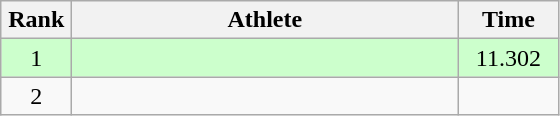<table class=wikitable style="text-align:center">
<tr>
<th width=40>Rank</th>
<th width=250>Athlete</th>
<th width=60>Time</th>
</tr>
<tr bgcolor=ccffcc>
<td>1</td>
<td align=left></td>
<td>11.302</td>
</tr>
<tr>
<td>2</td>
<td align=left></td>
<td></td>
</tr>
</table>
